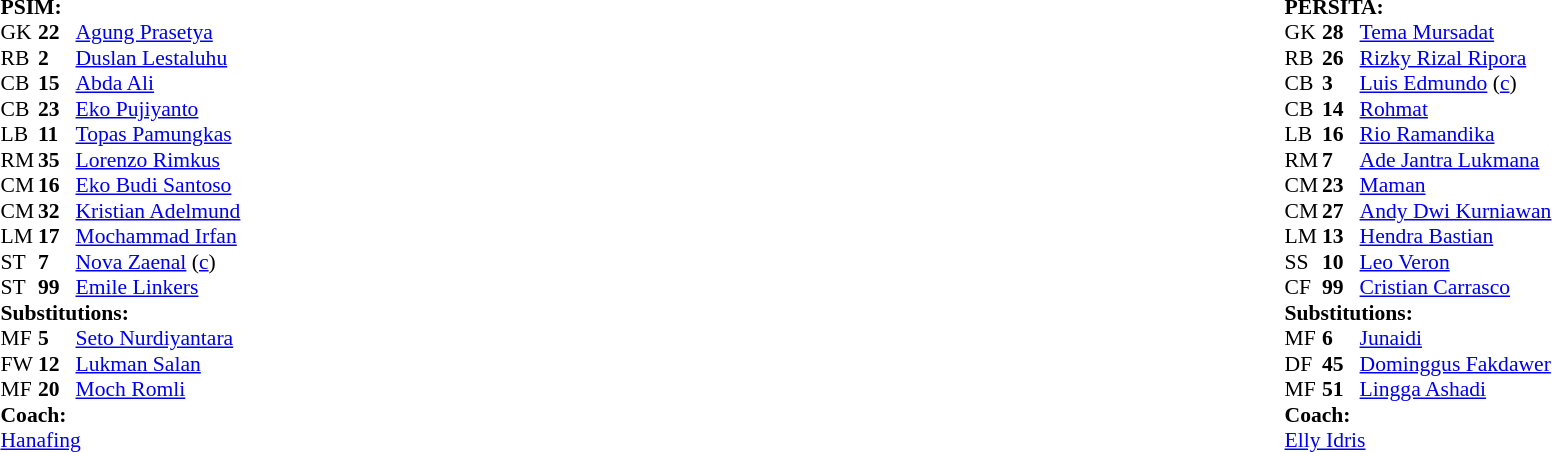<table width="100%">
<tr>
<td valign="top" width="40%"><br><table style="font-size: 90%" cellspacing="0" cellpadding="0">
<tr>
<td colspan=4><br><strong>PSIM:</strong></td>
</tr>
<tr>
<th width=25></th>
<th width=25></th>
</tr>
<tr>
<td>GK</td>
<td><strong>22</strong></td>
<td><a href='#'>Agung Prasetya</a></td>
</tr>
<tr>
<td>RB</td>
<td><strong>2</strong></td>
<td><a href='#'>Duslan Lestaluhu</a></td>
</tr>
<tr>
<td>CB</td>
<td><strong>15</strong></td>
<td><a href='#'>Abda Ali</a></td>
</tr>
<tr>
<td>CB</td>
<td><strong>23</strong></td>
<td><a href='#'>Eko Pujiyanto</a></td>
</tr>
<tr>
<td>LB</td>
<td><strong>11</strong></td>
<td><a href='#'>Topas Pamungkas</a></td>
</tr>
<tr>
<td>RM</td>
<td><strong>35</strong></td>
<td> <a href='#'>Lorenzo Rimkus</a></td>
<td></td>
<td></td>
</tr>
<tr>
<td>CM</td>
<td><strong>16</strong></td>
<td><a href='#'>Eko Budi Santoso</a></td>
</tr>
<tr>
<td>CM</td>
<td><strong>32</strong></td>
<td> <a href='#'>Kristian Adelmund</a></td>
<td></td>
<td></td>
</tr>
<tr>
<td>LM</td>
<td><strong>17</strong></td>
<td><a href='#'>Mochammad Irfan</a></td>
<td></td>
</tr>
<tr>
<td>ST</td>
<td><strong>7</strong></td>
<td><a href='#'>Nova Zaenal</a> (<a href='#'>c</a>)</td>
<td></td>
<td></td>
</tr>
<tr>
<td>ST</td>
<td><strong>99</strong></td>
<td> <a href='#'>Emile Linkers</a></td>
<td></td>
</tr>
<tr>
<td colspan=3><strong>Substitutions:</strong></td>
</tr>
<tr>
<td>MF</td>
<td><strong>5</strong></td>
<td><a href='#'>Seto Nurdiyantara</a></td>
<td></td>
<td></td>
</tr>
<tr>
<td>FW</td>
<td><strong>12</strong></td>
<td><a href='#'>Lukman Salan</a></td>
<td></td>
<td></td>
</tr>
<tr>
<td>MF</td>
<td><strong>20</strong></td>
<td><a href='#'>Moch Romli</a></td>
<td></td>
<td></td>
</tr>
<tr>
<td colspan=3><strong>Coach:</strong></td>
</tr>
<tr>
<td colspan=3><a href='#'>Hanafing</a></td>
</tr>
</table>
</td>
<td valign="top"></td>
<td valign="top" width="50%"><br><table style="font-size: 90%" cellspacing="0" cellpadding="0" align="center">
<tr>
<td colspan=4><br><strong>PERSITA:</strong></td>
</tr>
<tr>
<th width="25"></th>
<th width="25"></th>
</tr>
<tr>
<td>GK</td>
<td><strong>28</strong></td>
<td><a href='#'>Tema Mursadat</a></td>
</tr>
<tr>
<td>RB</td>
<td><strong>26</strong></td>
<td><a href='#'>Rizky Rizal Ripora</a></td>
</tr>
<tr>
<td>CB</td>
<td><strong>3</strong></td>
<td> <a href='#'>Luis Edmundo</a> (<a href='#'>c</a>)</td>
</tr>
<tr>
<td>CB</td>
<td><strong>14</strong></td>
<td><a href='#'>Rohmat</a></td>
<td></td>
<td></td>
</tr>
<tr>
<td>LB</td>
<td><strong>16</strong></td>
<td><a href='#'>Rio Ramandika</a></td>
</tr>
<tr>
<td>RM</td>
<td><strong>7</strong></td>
<td><a href='#'>Ade Jantra Lukmana</a></td>
<td></td>
<td></td>
</tr>
<tr>
<td>CM</td>
<td><strong>23</strong></td>
<td><a href='#'>Maman</a></td>
</tr>
<tr>
<td>CM</td>
<td><strong>27</strong></td>
<td><a href='#'>Andy Dwi Kurniawan</a></td>
<td></td>
</tr>
<tr>
<td>LM</td>
<td><strong>13</strong></td>
<td><a href='#'>Hendra Bastian</a></td>
<td></td>
<td></td>
</tr>
<tr>
<td>SS</td>
<td><strong>10</strong></td>
<td> <a href='#'>Leo Veron</a></td>
<td></td>
</tr>
<tr>
<td>CF</td>
<td><strong>99</strong></td>
<td> <a href='#'>Cristian Carrasco</a></td>
<td></td>
</tr>
<tr>
<td colspan=3><strong>Substitutions:</strong></td>
</tr>
<tr>
<td>MF</td>
<td><strong>6</strong></td>
<td><a href='#'>Junaidi</a></td>
<td></td>
<td></td>
</tr>
<tr>
<td>DF</td>
<td><strong>45</strong></td>
<td><a href='#'>Dominggus Fakdawer</a></td>
<td></td>
<td></td>
</tr>
<tr>
<td>MF</td>
<td><strong>51</strong></td>
<td><a href='#'>Lingga Ashadi</a></td>
<td></td>
<td></td>
</tr>
<tr>
<td colspan=3><strong>Coach:</strong></td>
</tr>
<tr>
<td colspan=3><a href='#'>Elly Idris</a></td>
</tr>
</table>
</td>
</tr>
</table>
